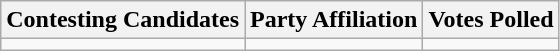<table class="wikitable sortable">
<tr>
<th>Contesting Candidates</th>
<th>Party Affiliation</th>
<th>Votes Polled</th>
</tr>
<tr>
<td></td>
<td></td>
<td></td>
</tr>
</table>
